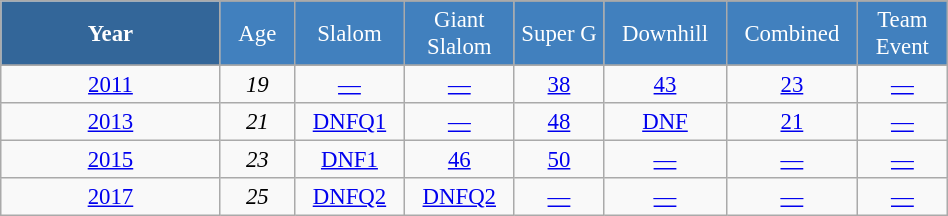<table class="wikitable" style="font-size:95%; text-align:center; border:grey solid 1px; border-collapse:collapse;" width="50%">
<tr style="background-color:#369; color:white;">
<td rowspan="2" colspan="1" width="15%"><strong>Year</strong></td>
</tr>
<tr style="background-color:#4180be; color:white;">
<td width="5%">Age</td>
<td width="5%">Slalom</td>
<td width="5%">Giant<br>Slalom</td>
<td width="5%">Super G</td>
<td width="5%">Downhill</td>
<td width="5%">Combined</td>
<td width="5%">Team Event</td>
</tr>
<tr style="background-color:#8CB2D8; color:white;">
</tr>
<tr>
<td><a href='#'>2011</a></td>
<td><em>19</em></td>
<td><a href='#'>—</a></td>
<td><a href='#'>—</a></td>
<td><a href='#'>38</a></td>
<td><a href='#'>43</a></td>
<td><a href='#'>23</a></td>
<td><a href='#'>—</a></td>
</tr>
<tr>
<td><a href='#'>2013</a></td>
<td><em>21</em></td>
<td><a href='#'>DNFQ1</a></td>
<td><a href='#'>—</a></td>
<td><a href='#'>48</a></td>
<td><a href='#'>DNF</a></td>
<td><a href='#'>21</a></td>
<td><a href='#'>—</a></td>
</tr>
<tr>
<td><a href='#'>2015</a></td>
<td><em>23</em></td>
<td><a href='#'>DNF1</a></td>
<td><a href='#'>46</a></td>
<td><a href='#'>50</a></td>
<td><a href='#'>—</a></td>
<td><a href='#'>—</a></td>
<td><a href='#'>—</a></td>
</tr>
<tr>
<td><a href='#'>2017</a></td>
<td><em>25</em></td>
<td><a href='#'>DNFQ2</a></td>
<td><a href='#'>DNFQ2</a></td>
<td><a href='#'>—</a></td>
<td><a href='#'>—</a></td>
<td><a href='#'>—</a></td>
<td><a href='#'>—</a></td>
</tr>
</table>
